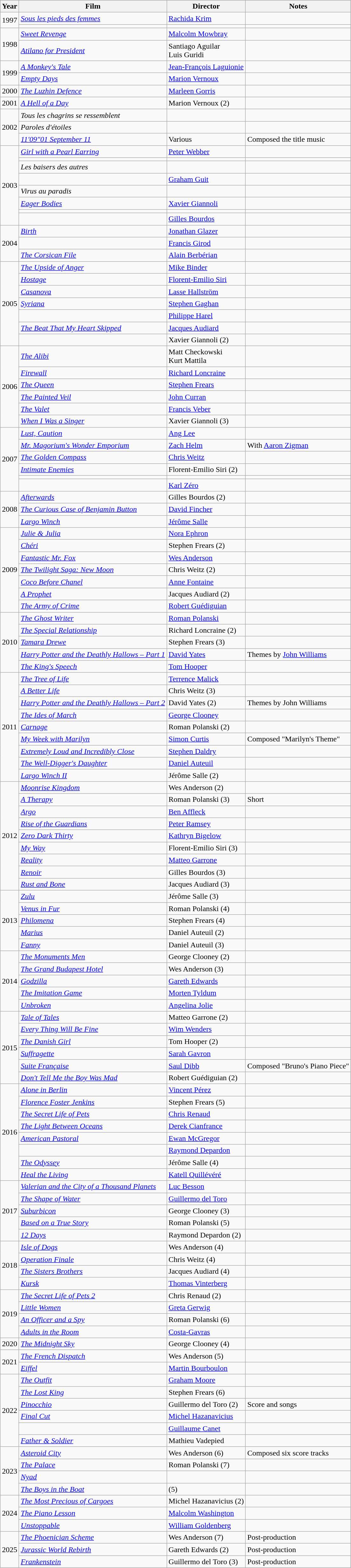<table class="wikitable sortable">
<tr style="background:#ccc; text-align:center;">
<th>Year</th>
<th>Film</th>
<th>Director</th>
<th>Notes</th>
</tr>
<tr>
<td rowspan="2">1997</td>
<td><em><a href='#'>Sous les pieds des femmes</a></em></td>
<td><a href='#'>Rachida Krim</a></td>
<td></td>
</tr>
<tr>
<td><em></em></td>
<td></td>
<td></td>
</tr>
<tr>
<td rowspan="2">1998</td>
<td><em><a href='#'>Sweet Revenge</a></em></td>
<td><a href='#'>Malcolm Mowbray</a></td>
<td></td>
</tr>
<tr>
<td><em><a href='#'>Atilano for President</a></em></td>
<td>Santiago Aguilar<br>Luis Guridi</td>
<td></td>
</tr>
<tr>
<td rowspan="2">1999</td>
<td><em><a href='#'>A Monkey's Tale</a></em></td>
<td><a href='#'>Jean-François Laguionie</a></td>
<td></td>
</tr>
<tr>
<td><em><a href='#'>Empty Days</a></em></td>
<td><a href='#'>Marion Vernoux</a></td>
<td></td>
</tr>
<tr>
<td>2000</td>
<td><em><a href='#'>The Luzhin Defence</a></em></td>
<td><a href='#'>Marleen Gorris</a></td>
<td></td>
</tr>
<tr>
<td>2001</td>
<td><em><a href='#'>A Hell of a Day</a></em></td>
<td>Marion Vernoux (2)</td>
<td></td>
</tr>
<tr>
<td rowspan="3">2002</td>
<td><em>Tous les chagrins se ressemblent</em></td>
<td></td>
<td></td>
</tr>
<tr>
<td><em>Paroles d'étoiles</em></td>
<td></td>
<td></td>
</tr>
<tr>
<td><em><a href='#'>11′09″01 September 11</a></em></td>
<td>Various</td>
<td>Composed the title music</td>
</tr>
<tr>
<td rowspan="8">2003</td>
<td><em><a href='#'>Girl with a Pearl Earring</a></em></td>
<td><a href='#'>Peter Webber</a></td>
<td></td>
</tr>
<tr>
<td><em></em></td>
<td></td>
<td></td>
</tr>
<tr>
<td><em>Les baisers des autres</em></td>
<td></td>
<td></td>
</tr>
<tr>
<td><em></em></td>
<td><a href='#'>Graham Guit</a></td>
<td></td>
</tr>
<tr>
<td><em>Virus au paradis</em></td>
<td></td>
<td></td>
</tr>
<tr>
<td><em><a href='#'>Eager Bodies</a></em></td>
<td><a href='#'>Xavier Giannoli</a></td>
<td></td>
</tr>
<tr>
<td><em></em></td>
<td></td>
<td></td>
</tr>
<tr>
<td><em></em></td>
<td><a href='#'>Gilles Bourdos</a></td>
<td></td>
</tr>
<tr>
<td rowspan="3">2004</td>
<td><em><a href='#'>Birth</a></em></td>
<td><a href='#'>Jonathan Glazer</a></td>
<td></td>
</tr>
<tr>
<td><em></em></td>
<td><a href='#'>Francis Girod</a></td>
<td></td>
</tr>
<tr>
<td><em><a href='#'>The Corsican File</a></em></td>
<td><a href='#'>Alain Berbérian</a></td>
<td></td>
</tr>
<tr>
<td rowspan="7">2005</td>
<td><em><a href='#'>The Upside of Anger</a></em></td>
<td><a href='#'>Mike Binder</a></td>
<td></td>
</tr>
<tr>
<td><em><a href='#'>Hostage</a></em></td>
<td><a href='#'>Florent-Emilio Siri</a></td>
<td></td>
</tr>
<tr>
<td><em><a href='#'>Casanova</a></em></td>
<td><a href='#'>Lasse Hallström</a></td>
<td></td>
</tr>
<tr>
<td><em><a href='#'>Syriana</a></em></td>
<td><a href='#'>Stephen Gaghan</a></td>
<td></td>
</tr>
<tr>
<td><em></em></td>
<td><a href='#'>Philippe Harel</a></td>
<td></td>
</tr>
<tr>
<td><em><a href='#'>The Beat That My Heart Skipped</a></em></td>
<td><a href='#'>Jacques Audiard</a></td>
<td></td>
</tr>
<tr>
<td><em></em></td>
<td>Xavier Giannoli (2)</td>
<td></td>
</tr>
<tr>
<td rowspan="6">2006</td>
<td><em><a href='#'>The Alibi</a></em></td>
<td>Matt Checkowski<br>Kurt Mattila</td>
<td></td>
</tr>
<tr>
<td><em><a href='#'>Firewall</a></em></td>
<td><a href='#'>Richard Loncraine</a></td>
<td></td>
</tr>
<tr>
<td><em><a href='#'>The Queen</a></em></td>
<td><a href='#'>Stephen Frears</a></td>
<td></td>
</tr>
<tr>
<td><em><a href='#'>The Painted Veil</a></em></td>
<td><a href='#'>John Curran</a></td>
<td></td>
</tr>
<tr>
<td><em><a href='#'>The Valet</a></em></td>
<td><a href='#'>Francis Veber</a></td>
<td></td>
</tr>
<tr>
<td><em><a href='#'>When I Was a Singer</a></em></td>
<td>Xavier Giannoli (3)</td>
<td></td>
</tr>
<tr>
<td rowspan="6">2007</td>
<td><em><a href='#'>Lust, Caution</a></em></td>
<td><a href='#'>Ang Lee</a></td>
<td></td>
</tr>
<tr>
<td><em><a href='#'>Mr. Magorium's Wonder Emporium</a></em></td>
<td><a href='#'>Zach Helm</a></td>
<td>With <a href='#'>Aaron Zigman</a></td>
</tr>
<tr>
<td><em><a href='#'>The Golden Compass</a></em></td>
<td><a href='#'>Chris Weitz</a></td>
<td></td>
</tr>
<tr>
<td><em><a href='#'>Intimate Enemies</a></em></td>
<td>Florent-Emilio Siri (2)</td>
<td></td>
</tr>
<tr>
<td><em></em></td>
<td></td>
<td></td>
</tr>
<tr>
<td><em></em></td>
<td><a href='#'>Karl Zéro</a><br></td>
<td></td>
</tr>
<tr>
<td rowspan="3">2008</td>
<td><em><a href='#'>Afterwards</a></em></td>
<td>Gilles Bourdos (2)</td>
<td></td>
</tr>
<tr>
<td><em><a href='#'>The Curious Case of Benjamin Button</a></em></td>
<td><a href='#'>David Fincher</a></td>
<td></td>
</tr>
<tr>
<td><em><a href='#'>Largo Winch</a></em></td>
<td><a href='#'>Jérôme Salle</a></td>
<td></td>
</tr>
<tr>
<td rowspan="7">2009</td>
<td><em><a href='#'>Julie & Julia</a></em></td>
<td><a href='#'>Nora Ephron</a></td>
<td></td>
</tr>
<tr>
<td><em><a href='#'>Chéri</a></em></td>
<td>Stephen Frears (2)</td>
<td></td>
</tr>
<tr>
<td><em><a href='#'>Fantastic Mr. Fox</a></em></td>
<td><a href='#'>Wes Anderson</a></td>
<td></td>
</tr>
<tr>
<td><em><a href='#'>The Twilight Saga: New Moon</a></em></td>
<td>Chris Weitz (2)</td>
<td></td>
</tr>
<tr>
<td><em><a href='#'>Coco Before Chanel</a></em></td>
<td><a href='#'>Anne Fontaine</a></td>
<td></td>
</tr>
<tr>
<td><em><a href='#'>A Prophet</a></em></td>
<td>Jacques Audiard (2)</td>
<td></td>
</tr>
<tr>
<td><em><a href='#'>The Army of Crime</a></em></td>
<td><a href='#'>Robert Guédiguian</a></td>
<td></td>
</tr>
<tr>
<td rowspan="5">2010</td>
<td><em><a href='#'>The Ghost Writer</a></em></td>
<td><a href='#'>Roman Polanski</a></td>
<td></td>
</tr>
<tr>
<td><em><a href='#'>The Special Relationship</a></em></td>
<td>Richard Loncraine (2)</td>
<td></td>
</tr>
<tr>
<td><em><a href='#'>Tamara Drewe</a></em></td>
<td>Stephen Frears (3)</td>
<td></td>
</tr>
<tr>
<td><em><a href='#'>Harry Potter and the Deathly Hallows – Part 1</a></em></td>
<td><a href='#'>David Yates</a></td>
<td>Themes by <a href='#'>John Williams</a></td>
</tr>
<tr>
<td><em><a href='#'>The King's Speech</a></em></td>
<td><a href='#'>Tom Hooper</a></td>
<td></td>
</tr>
<tr>
<td rowspan="9">2011</td>
<td><em><a href='#'>The Tree of Life</a></em></td>
<td><a href='#'>Terrence Malick</a></td>
<td></td>
</tr>
<tr>
<td><em><a href='#'>A Better Life</a></em></td>
<td>Chris Weitz (3)</td>
<td></td>
</tr>
<tr>
<td><em><a href='#'>Harry Potter and the Deathly Hallows – Part 2</a></em></td>
<td>David Yates (2)</td>
<td>Themes by John Williams</td>
</tr>
<tr>
<td><em><a href='#'>The Ides of March</a></em></td>
<td><a href='#'>George Clooney</a></td>
<td></td>
</tr>
<tr>
<td><em><a href='#'>Carnage</a></em></td>
<td>Roman Polanski (2)</td>
<td></td>
</tr>
<tr>
<td><em><a href='#'>My Week with Marilyn</a></em></td>
<td><a href='#'>Simon Curtis</a></td>
<td>Composed "Marilyn's Theme"</td>
</tr>
<tr>
<td><em><a href='#'>Extremely Loud and Incredibly Close</a></em></td>
<td><a href='#'>Stephen Daldry</a></td>
<td></td>
</tr>
<tr>
<td><em><a href='#'>The Well-Digger's Daughter</a></em></td>
<td><a href='#'>Daniel Auteuil</a></td>
<td></td>
</tr>
<tr>
<td><em><a href='#'>Largo Winch II</a></em></td>
<td>Jérôme Salle (2)</td>
<td></td>
</tr>
<tr>
<td rowspan="9">2012</td>
<td><em><a href='#'>Moonrise Kingdom</a></em></td>
<td>Wes Anderson (2)</td>
<td></td>
</tr>
<tr>
<td><em><a href='#'>A Therapy</a></em></td>
<td>Roman Polanski (3)</td>
<td>Short</td>
</tr>
<tr>
<td><em><a href='#'>Argo</a></em></td>
<td><a href='#'>Ben Affleck</a></td>
<td></td>
</tr>
<tr>
<td><em><a href='#'>Rise of the Guardians</a></em></td>
<td><a href='#'>Peter Ramsey</a></td>
<td></td>
</tr>
<tr>
<td><em><a href='#'>Zero Dark Thirty</a></em></td>
<td><a href='#'>Kathryn Bigelow</a></td>
<td></td>
</tr>
<tr>
<td><em><a href='#'>My Way</a></em></td>
<td>Florent-Emilio Siri (3)</td>
<td></td>
</tr>
<tr>
<td><em><a href='#'>Reality</a></em></td>
<td><a href='#'>Matteo Garrone</a></td>
<td></td>
</tr>
<tr>
<td><em><a href='#'>Renoir</a></em></td>
<td>Gilles Bourdos (3)</td>
<td></td>
</tr>
<tr>
<td><em><a href='#'>Rust and Bone</a></em></td>
<td>Jacques Audiard (3)</td>
<td></td>
</tr>
<tr>
<td rowspan="5">2013</td>
<td><em><a href='#'>Zulu</a></em></td>
<td>Jérôme Salle (3)</td>
<td></td>
</tr>
<tr>
<td><em><a href='#'>Venus in Fur</a></em></td>
<td>Roman Polanski (4)</td>
<td></td>
</tr>
<tr>
<td><em><a href='#'>Philomena</a></em></td>
<td>Stephen Frears (4)</td>
<td></td>
</tr>
<tr>
<td><em><a href='#'>Marius</a></em></td>
<td>Daniel Auteuil (2)</td>
<td></td>
</tr>
<tr>
<td><em><a href='#'>Fanny</a></em></td>
<td>Daniel Auteuil (3)</td>
<td></td>
</tr>
<tr>
<td rowspan="5">2014</td>
<td><em><a href='#'>The Monuments Men</a></em></td>
<td>George Clooney (2)</td>
<td></td>
</tr>
<tr>
<td><em><a href='#'>The Grand Budapest Hotel</a></em></td>
<td>Wes Anderson (3)</td>
<td></td>
</tr>
<tr>
<td><em><a href='#'>Godzilla</a></em></td>
<td><a href='#'>Gareth Edwards</a></td>
<td></td>
</tr>
<tr>
<td><em><a href='#'>The Imitation Game</a></em></td>
<td><a href='#'>Morten Tyldum</a></td>
<td></td>
</tr>
<tr>
<td><em><a href='#'>Unbroken</a></em></td>
<td><a href='#'>Angelina Jolie</a></td>
<td></td>
</tr>
<tr>
<td rowspan="6">2015</td>
<td><em><a href='#'>Tale of Tales</a></em></td>
<td>Matteo Garrone (2)</td>
<td></td>
</tr>
<tr>
<td><em><a href='#'>Every Thing Will Be Fine</a></em></td>
<td><a href='#'>Wim Wenders</a></td>
<td></td>
</tr>
<tr>
<td><em><a href='#'>The Danish Girl</a></em></td>
<td>Tom Hooper (2)</td>
<td></td>
</tr>
<tr>
<td><em><a href='#'>Suffragette</a></em></td>
<td><a href='#'>Sarah Gavron</a></td>
<td></td>
</tr>
<tr>
<td><em><a href='#'>Suite Française</a></em></td>
<td><a href='#'>Saul Dibb</a></td>
<td>Composed "Bruno's Piano Piece"</td>
</tr>
<tr>
<td><em><a href='#'>Don't Tell Me the Boy Was Mad</a></em></td>
<td>Robert Guédiguian (2)</td>
<td></td>
</tr>
<tr>
<td rowspan="8">2016</td>
<td><em><a href='#'>Alone in Berlin</a></em></td>
<td><a href='#'>Vincent Pérez</a></td>
<td></td>
</tr>
<tr>
<td><em><a href='#'>Florence Foster Jenkins</a></em></td>
<td>Stephen Frears (5)</td>
<td></td>
</tr>
<tr>
<td><em><a href='#'>The Secret Life of Pets</a></em></td>
<td><a href='#'>Chris Renaud</a></td>
<td></td>
</tr>
<tr>
<td><em><a href='#'>The Light Between Oceans</a></em></td>
<td><a href='#'>Derek Cianfrance</a></td>
<td></td>
</tr>
<tr>
<td><em><a href='#'>American Pastoral</a></em></td>
<td><a href='#'>Ewan McGregor</a></td>
<td></td>
</tr>
<tr>
<td><em></em></td>
<td><a href='#'>Raymond Depardon</a></td>
<td></td>
</tr>
<tr>
<td><em><a href='#'>The Odyssey</a></em></td>
<td>Jérôme Salle (4)</td>
<td></td>
</tr>
<tr>
<td><em><a href='#'>Heal the Living</a></em></td>
<td><a href='#'>Katell Quillévéré</a></td>
<td></td>
</tr>
<tr>
<td rowspan="5">2017</td>
<td><em><a href='#'>Valerian and the City of a Thousand Planets</a></em></td>
<td><a href='#'>Luc Besson</a></td>
<td></td>
</tr>
<tr>
<td><em><a href='#'>The Shape of Water</a></em></td>
<td><a href='#'>Guillermo del Toro</a></td>
<td></td>
</tr>
<tr>
<td><em><a href='#'>Suburbicon</a></em></td>
<td>George Clooney (3)</td>
<td></td>
</tr>
<tr>
<td><em><a href='#'>Based on a True Story</a></em></td>
<td>Roman Polanski (5)</td>
<td></td>
</tr>
<tr>
<td><em><a href='#'>12 Days</a></em></td>
<td>Raymond Depardon (2)</td>
<td></td>
</tr>
<tr>
<td rowspan="4">2018</td>
<td><em><a href='#'>Isle of Dogs</a></em></td>
<td>Wes Anderson (4)</td>
<td></td>
</tr>
<tr>
<td><em><a href='#'>Operation Finale</a></em></td>
<td>Chris Weitz (4)</td>
<td></td>
</tr>
<tr>
<td><em><a href='#'>The Sisters Brothers</a></em></td>
<td>Jacques Audiard (4)</td>
<td></td>
</tr>
<tr>
<td><em><a href='#'>Kursk</a></em></td>
<td><a href='#'>Thomas Vinterberg</a></td>
<td></td>
</tr>
<tr>
<td rowspan="4">2019</td>
<td><em><a href='#'>The Secret Life of Pets 2</a></em></td>
<td>Chris Renaud (2)</td>
<td></td>
</tr>
<tr>
<td><em><a href='#'>Little Women</a></em></td>
<td><a href='#'>Greta Gerwig</a></td>
<td></td>
</tr>
<tr>
<td><em><a href='#'>An Officer and a Spy</a></em></td>
<td>Roman Polanski (6)</td>
<td></td>
</tr>
<tr>
<td><em><a href='#'>Adults in the Room</a></em></td>
<td><a href='#'>Costa-Gavras</a></td>
<td></td>
</tr>
<tr>
<td>2020</td>
<td><em><a href='#'>The Midnight Sky</a></em></td>
<td>George Clooney (4)</td>
<td></td>
</tr>
<tr>
<td rowspan="2">2021</td>
<td><em><a href='#'>The French Dispatch</a></em></td>
<td>Wes Anderson (5)</td>
<td></td>
</tr>
<tr>
<td><em><a href='#'>Eiffel</a></em></td>
<td><a href='#'>Martin Bourboulon</a></td>
<td></td>
</tr>
<tr>
<td rowspan="6">2022</td>
<td><em><a href='#'>The Outfit</a></em></td>
<td><a href='#'>Graham Moore</a></td>
<td></td>
</tr>
<tr>
<td><em><a href='#'>The Lost King</a></em></td>
<td>Stephen Frears (6)</td>
<td></td>
</tr>
<tr>
<td><em><a href='#'>Pinocchio</a></em></td>
<td>Guillermo del Toro (2)</td>
<td>Score and songs</td>
</tr>
<tr>
<td><em><a href='#'>Final Cut</a></em></td>
<td><a href='#'>Michel Hazanavicius</a></td>
<td></td>
</tr>
<tr>
<td><em></em></td>
<td><a href='#'>Guillaume Canet</a></td>
<td></td>
</tr>
<tr>
<td><em><a href='#'>Father & Soldier</a></em></td>
<td>Mathieu Vadepied</td>
<td></td>
</tr>
<tr>
<td rowspan="4">2023</td>
<td><em><a href='#'>Asteroid City</a></em></td>
<td>Wes Anderson (6)</td>
<td>Composed six score tracks</td>
</tr>
<tr>
<td><em><a href='#'>The Palace</a></em></td>
<td>Roman Polanski (7)</td>
<td></td>
</tr>
<tr>
<td><em><a href='#'>Nyad</a></em></td>
<td></td>
<td></td>
</tr>
<tr>
<td><em><a href='#'>The Boys in the Boat</a></em></td>
<td> (5)</td>
<td></td>
</tr>
<tr>
<td rowspan="3">2024</td>
<td><em><a href='#'>The Most Precious of Cargoes</a></em></td>
<td>Michel Hazanavicius (2)</td>
<td></td>
</tr>
<tr>
<td><em><a href='#'>The Piano Lesson</a></em></td>
<td><a href='#'>Malcolm Washington</a></td>
<td></td>
</tr>
<tr>
<td><em><a href='#'>Unstoppable</a></em></td>
<td><a href='#'>William Goldenberg</a></td>
<td></td>
</tr>
<tr>
<td rowspan="3">2025</td>
<td><em><a href='#'>The Phoenician Scheme</a></em></td>
<td>Wes Anderson (7)</td>
<td>Post-production</td>
</tr>
<tr>
<td><em><a href='#'>Jurassic World Rebirth</a></em></td>
<td>Gareth Edwards (2)</td>
<td>Post-production</td>
</tr>
<tr>
<td><em><a href='#'>Frankenstein</a></em></td>
<td>Guillermo del Toro (3)</td>
<td>Post-production</td>
</tr>
</table>
